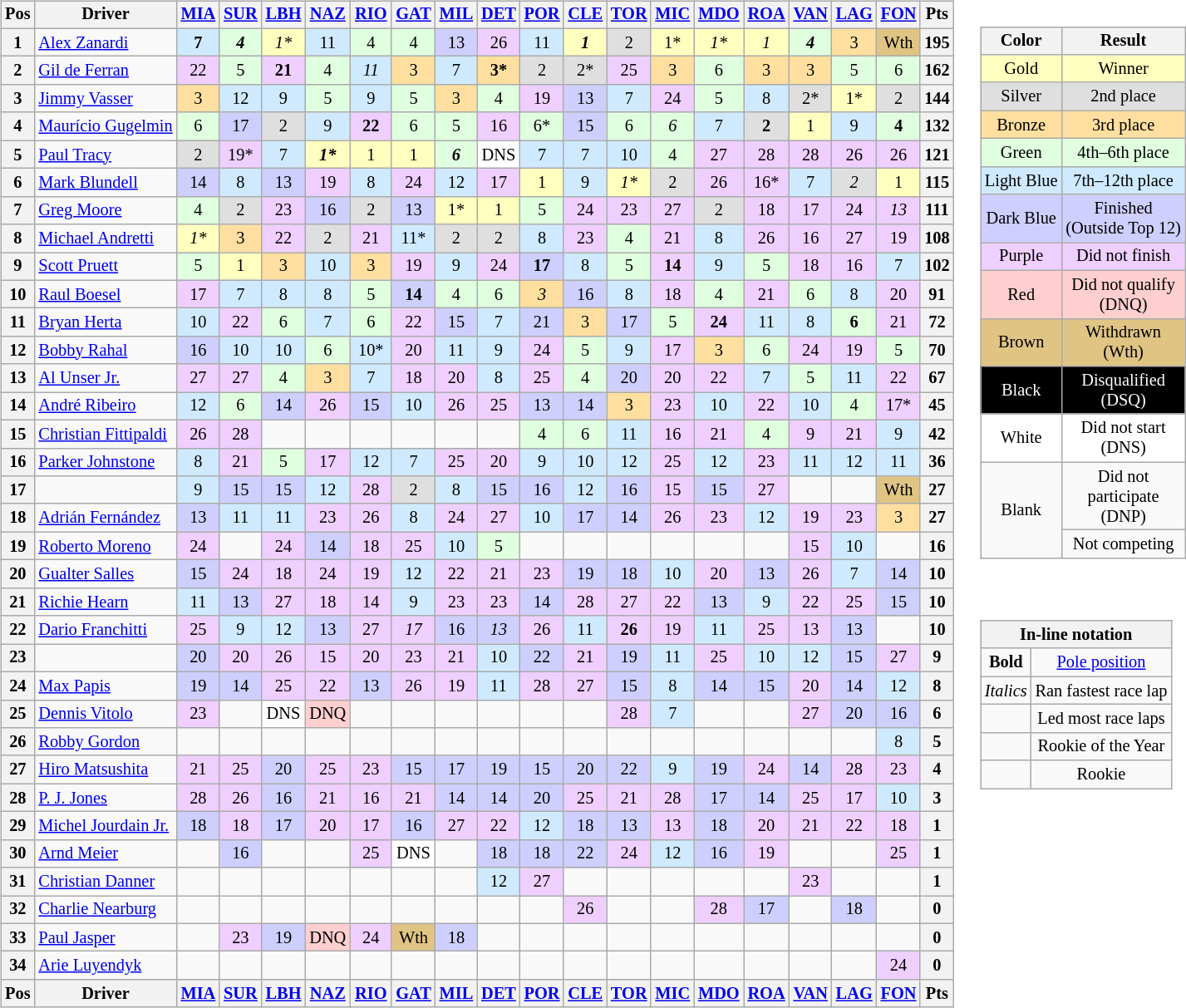<table>
<tr>
<td><br><table class="wikitable" style="font-size: 85%;; text-align:center;">
<tr valign="top">
<th valign="middle">Pos</th>
<th valign="middle">Driver</th>
<th width="27"><a href='#'>MIA</a> </th>
<th width="27"><a href='#'>SUR</a> </th>
<th width="27"><a href='#'>LBH</a> </th>
<th width="27"><a href='#'>NAZ</a> </th>
<th width="27"><a href='#'>RIO</a> </th>
<th width="27"><a href='#'>GAT</a> </th>
<th width="27"><a href='#'>MIL</a> </th>
<th width="27"><a href='#'>DET</a> </th>
<th width="27"><a href='#'>POR</a> </th>
<th width="27"><a href='#'>CLE</a> </th>
<th width="27"><a href='#'>TOR</a>  </th>
<th width="27"><a href='#'>MIC</a> </th>
<th width="27"><a href='#'>MDO</a> </th>
<th width="27"><a href='#'>ROA</a> </th>
<th width="27"><a href='#'>VAN</a> </th>
<th width="27"><a href='#'>LAG</a> </th>
<th width="27"><a href='#'>FON</a> </th>
<th valign="middle">Pts</th>
</tr>
<tr>
<th>1</th>
<td align="left"> <a href='#'>Alex Zanardi</a></td>
<td style="background:#CFEAFF;"><strong>7</strong></td>
<td style="background:#DFFFDF;"><strong><em>4</em></strong></td>
<td style="background:#FFFFBF;"><em>1*</em></td>
<td style="background:#CFEAFF;">11</td>
<td style="background:#DFFFDF;">4</td>
<td style="background:#DFFFDF;">4</td>
<td style="background:#CFCFFF;">13</td>
<td style="background:#EFCFFF;">26</td>
<td style="background:#CFEAFF;">11</td>
<td style="background:#FFFFBF;"><strong><em>1</em></strong></td>
<td style="background:#DFDFDF;">2</td>
<td style="background:#FFFFBF;">1*</td>
<td style="background:#FFFFBF;"><em>1*</em></td>
<td style="background:#FFFFBF;"><em>1</em></td>
<td style="background:#DFFFDF;"><strong><em>4</em></strong></td>
<td style="background:#FFDF9F;">3</td>
<td style="background:#DFC484;">Wth</td>
<th>195</th>
</tr>
<tr>
<th>2</th>
<td align="left"> <a href='#'>Gil de Ferran</a></td>
<td style="background:#EFCFFF;">22</td>
<td style="background:#DFFFDF;">5</td>
<td style="background:#EFCFFF;"><strong>21</strong></td>
<td style="background:#DFFFDF;">4</td>
<td style="background:#CFEAFF;"><em>11</em></td>
<td style="background:#FFDF9F;">3</td>
<td style="background:#CFEAFF;">7</td>
<td style="background:#FFDF9F;"><strong>3*</strong></td>
<td style="background:#DFDFDF;">2</td>
<td style="background:#DFDFDF;">2*</td>
<td style="background:#EFCFFF;">25</td>
<td style="background:#FFDF9F;">3</td>
<td style="background:#DFFFDF;">6</td>
<td style="background:#FFDF9F;">3</td>
<td style="background:#FFDF9F;">3</td>
<td style="background:#DFFFDF;">5</td>
<td style="background:#DFFFDF;">6</td>
<th>162</th>
</tr>
<tr>
<th>3</th>
<td align="left"> <a href='#'>Jimmy Vasser</a></td>
<td style="background:#FFDF9F;">3</td>
<td style="background:#CFEAFF;">12</td>
<td style="background:#CFEAFF;">9</td>
<td style="background:#DFFFDF;">5</td>
<td style="background:#CFEAFF;">9</td>
<td style="background:#DFFFDF;">5</td>
<td style="background:#FFDF9F;">3</td>
<td style="background:#DFFFDF;">4</td>
<td style="background:#EFCFFF;">19</td>
<td style="background:#CFCFFF;">13</td>
<td style="background:#CFEAFF;">7</td>
<td style="background:#EFCFFF;">24</td>
<td style="background:#DFFFDF;">5</td>
<td style="background:#CFEAFF;">8</td>
<td style="background:#DFDFDF;">2*</td>
<td style="background:#FFFFBF;">1*</td>
<td style="background:#DFDFDF;">2</td>
<th>144</th>
</tr>
<tr>
<th>4</th>
<td align="left"> <a href='#'>Maurício Gugelmin</a></td>
<td style="background:#DFFFDF;">6</td>
<td style="background:#CFCFFF;">17</td>
<td style="background:#DFDFDF;">2</td>
<td style="background:#CFEAFF;">9</td>
<td style="background:#EFCFFF;"><strong>22</strong></td>
<td style="background:#DFFFDF;">6</td>
<td style="background:#DFFFDF;">5</td>
<td style="background:#EFCFFF;">16</td>
<td style="background:#DFFFDF;">6*</td>
<td style="background:#CFCFFF;">15</td>
<td style="background:#DFFFDF;">6</td>
<td style="background:#DFFFDF;"><em>6</em></td>
<td style="background:#CFEAFF;">7</td>
<td style="background:#DFDFDF;"><strong>2</strong></td>
<td style="background:#FFFFBF;">1</td>
<td style="background:#CFEAFF;">9</td>
<td style="background:#DFFFDF;"><strong>4</strong></td>
<th>132</th>
</tr>
<tr>
<th>5</th>
<td align="left"> <a href='#'>Paul Tracy</a></td>
<td style="background:#DFDFDF;">2</td>
<td style="background:#EFCFFF;">19*</td>
<td style="background:#CFEAFF;">7</td>
<td style="background:#ffffbf;"><strong><em>1*</em></strong></td>
<td style="background:#ffffbf;">1</td>
<td style="background:#ffffbf;">1</td>
<td style="background:#DFFFDF;"><strong><em>6</em></strong></td>
<td style="background:#ffffff;">DNS</td>
<td style="background:#CFEAFF;">7</td>
<td style="background:#CFEAFF;">7</td>
<td style="background:#CFEAFF;">10</td>
<td style="background:#dfffdf;">4</td>
<td style="background:#EFCFFF;">27</td>
<td style="background:#EFCFFF;">28</td>
<td style="background:#EFCFFF;">28</td>
<td style="background:#EFCFFF;">26</td>
<td style="background:#EFCFFF;">26</td>
<th>121</th>
</tr>
<tr>
<th>6</th>
<td align="left"> <a href='#'>Mark Blundell</a></td>
<td style="background:#CFCFFF;">14</td>
<td style="background:#CFEAFF;">8</td>
<td style="background:#CFCFFF;">13</td>
<td style="background:#EFCFFF;">19</td>
<td style="background:#CFEAFF;">8</td>
<td style="background:#EFCFFF;">24</td>
<td style="background:#CFEAFF;">12</td>
<td style="background:#EFCFFF;">17</td>
<td style="background:#ffffbf;">1</td>
<td style="background:#CFEAFF;">9</td>
<td style="background:#ffffbf;"><em>1*</em></td>
<td style="background:#DFDFDF;">2</td>
<td style="background:#EFCFFF;">26</td>
<td style="background:#EFCFFF;">16*</td>
<td style="background:#CFEAFF;">7</td>
<td style="background:#DFDFDF;"><em>2</em></td>
<td style="background:#ffffbf;">1</td>
<th>115</th>
</tr>
<tr>
<th>7</th>
<td align="left"> <a href='#'>Greg Moore</a></td>
<td style="background:#dfffdf;">4</td>
<td style="background:#DFDFDF;">2</td>
<td style="background:#EFCFFF;">23</td>
<td style="background:#CFCFFF;">16</td>
<td style="background:#DFDFDF;">2</td>
<td style="background:#CFCFFF;">13</td>
<td style="background:#ffffbf;">1*</td>
<td style="background:#ffffbf;">1</td>
<td style="background:#dfffdf;">5</td>
<td style="background:#EFCFFF;">24</td>
<td style="background:#EFCFFF;">23</td>
<td style="background:#EFCFFF;">27</td>
<td style="background:#DFDFDF;">2</td>
<td style="background:#EFCFFF;">18</td>
<td style="background:#EFCFFF;">17</td>
<td style="background:#EFCFFF;">24</td>
<td style="background:#EFCFFF;"><em>13</em></td>
<th>111</th>
</tr>
<tr>
<th>8</th>
<td align="left"> <a href='#'>Michael Andretti</a></td>
<td style="background:#ffffbf;"><em>1*</em></td>
<td style="background:#FFDF9F;">3</td>
<td style="background:#EFCFFF;">22</td>
<td style="background:#DFDFDF;">2</td>
<td style="background:#EFCFFF;">21</td>
<td style="background:#CFEAFF;">11*</td>
<td style="background:#DFDFDF;">2</td>
<td style="background:#DFDFDF;">2</td>
<td style="background:#CFEAFF;">8</td>
<td style="background:#EFCFFF;">23</td>
<td style="background:#dfffdf;">4</td>
<td style="background:#EFCFFF;">21</td>
<td style="background:#CFEAFF;">8</td>
<td style="background:#EFCFFF;">26</td>
<td style="background:#EFCFFF;">16</td>
<td style="background:#EFCFFF;">27</td>
<td style="background:#EFCFFF;">19</td>
<th>108</th>
</tr>
<tr>
<th>9</th>
<td align="left"> <a href='#'>Scott Pruett</a></td>
<td style="background:#dfffdf;">5</td>
<td style="background:#ffffbf;">1</td>
<td style="background:#FFDF9F;">3</td>
<td style="background:#CFEAFF;">10</td>
<td style="background:#FFDF9F;">3</td>
<td style="background:#EFCFFF;">19</td>
<td style="background:#CFEAFF;">9</td>
<td style="background:#EFCFFF;">24</td>
<td style="background:#CFCFFF;"><strong>17</strong></td>
<td style="background:#CFEAFF;">8</td>
<td style="background:#dfffdf;">5</td>
<td style="background:#EFCFFF;"><strong>14</strong></td>
<td style="background:#CFEAFF;">9</td>
<td style="background:#dfffdf;">5</td>
<td style="background:#EFCFFF;">18</td>
<td style="background:#EFCFFF;">16</td>
<td style="background:#CFEAFF;">7</td>
<th>102</th>
</tr>
<tr>
<th>10</th>
<td align="left"> <a href='#'>Raul Boesel</a></td>
<td style="background:#EFCFFF;">17</td>
<td style="background:#CFEAFF;">7</td>
<td style="background:#CFEAFF;">8</td>
<td style="background:#CFEAFF;">8</td>
<td style="background:#dfffdf;">5</td>
<td style="background:#CFCFFF;"><strong>14</strong></td>
<td style="background:#dfffdf;">4</td>
<td style="background:#DFFFDF;">6</td>
<td style="background:#FFDF9F;"><em>3</em></td>
<td style="background:#CFCFFF;">16</td>
<td style="background:#CFEAFF;">8</td>
<td style="background:#EFCFFF;">18</td>
<td style="background:#dfffdf;">4</td>
<td style="background:#EFCFFF;">21</td>
<td style="background:#DFFFDF;">6</td>
<td style="background:#CFEAFF;">8</td>
<td style="background:#EFCFFF;">20</td>
<th>91</th>
</tr>
<tr>
<th>11</th>
<td align="left"> <a href='#'>Bryan Herta</a></td>
<td style="background:#CFEAFF;">10</td>
<td style="background:#EFCFFF;">22</td>
<td style="background:#DFFFDF;">6</td>
<td style="background:#CFEAFF;">7</td>
<td style="background:#DFFFDF;">6</td>
<td style="background:#EFCFFF;">22</td>
<td style="background:#CFCFFF;">15</td>
<td style="background:#CFEAFF;">7</td>
<td style="background:#CFCFFF;">21</td>
<td style="background:#FFDF9F;">3</td>
<td style="background:#CFCFFF;">17</td>
<td style="background:#dfffdf;">5</td>
<td style="background:#EFCFFF;"><strong>24</strong></td>
<td style="background:#CFEAFF;">11</td>
<td style="background:#CFEAFF;">8</td>
<td style="background:#DFFFDF;"><strong>6</strong></td>
<td style="background:#EFCFFF;">21</td>
<th>72</th>
</tr>
<tr>
<th>12</th>
<td align="left"> <a href='#'>Bobby Rahal</a></td>
<td style="background:#CFCFFF;">16</td>
<td style="background:#CFEAFF;">10</td>
<td style="background:#CFEAFF;">10</td>
<td style="background:#DFFFDF;">6</td>
<td style="background:#CFEAFF;">10*</td>
<td style="background:#EFCFFF;">20</td>
<td style="background:#CFEAFF;">11</td>
<td style="background:#CFEAFF;">9</td>
<td style="background:#EFCFFF;">24</td>
<td style="background:#dfffdf;">5</td>
<td style="background:#CFEAFF;">9</td>
<td style="background:#EFCFFF;">17</td>
<td style="background:#FFDF9F;">3</td>
<td style="background:#DFFFDF;">6</td>
<td style="background:#EFCFFF;">24</td>
<td style="background:#EFCFFF;">19</td>
<td style="background:#dfffdf;">5</td>
<th>70</th>
</tr>
<tr>
<th>13</th>
<td align="left"> <a href='#'>Al Unser Jr.</a></td>
<td style="background:#EFCFFF;">27</td>
<td style="background:#EFCFFF;">27</td>
<td style="background:#dfffdf;">4</td>
<td style="background:#FFDF9F;">3</td>
<td style="background:#CFEAFF;">7</td>
<td style="background:#EFCFFF;">18</td>
<td style="background:#EFCFFF;">20</td>
<td style="background:#CFEAFF;">8</td>
<td style="background:#EFCFFF;">25</td>
<td style="background:#dfffdf;">4</td>
<td style="background:#CFCFFF;">20</td>
<td style="background:#EFCFFF;">20</td>
<td style="background:#EFCFFF;">22</td>
<td style="background:#CFEAFF;">7</td>
<td style="background:#dfffdf;">5</td>
<td style="background:#CFEAFF;">11</td>
<td style="background:#EFCFFF;">22</td>
<th>67</th>
</tr>
<tr>
<th>14</th>
<td align="left"> <a href='#'>André Ribeiro</a></td>
<td style="background:#CFEAFF;">12</td>
<td style="background:#DFFFDF;">6</td>
<td style="background:#CFCFFF;">14</td>
<td style="background:#EFCFFF;">26</td>
<td style="background:#CFCFFF;">15</td>
<td style="background:#CFEAFF;">10</td>
<td style="background:#EFCFFF;">26</td>
<td style="background:#EFCFFF;">25</td>
<td style="background:#CFCFFF;">13</td>
<td style="background:#CFCFFF;">14</td>
<td style="background:#FFDF9F;">3</td>
<td style="background:#EFCFFF;">23</td>
<td style="background:#CFEAFF;">10</td>
<td style="background:#EFCFFF;">22</td>
<td style="background:#CFEAFF;">10</td>
<td style="background:#dfffdf;">4</td>
<td style="background:#EFCFFF;">17*</td>
<th>45</th>
</tr>
<tr>
<th>15</th>
<td align="left"> <a href='#'>Christian Fittipaldi</a></td>
<td style="background:#EFCFFF;">26</td>
<td style="background:#EFCFFF;">28</td>
<td></td>
<td></td>
<td></td>
<td></td>
<td></td>
<td></td>
<td style="background:#DFFFDF;">4</td>
<td style="background:#DFFFDF;">6</td>
<td style="background:#CFEAFF;">11</td>
<td style="background:#EFCFFF;">16</td>
<td style="background:#EFCFFF;">21</td>
<td style="background:#DFFFDF;">4</td>
<td style="background:#EFCFFF;">9</td>
<td style="background:#EFCFFF;">21</td>
<td style="background:#CFEAFF;">9</td>
<th>42</th>
</tr>
<tr>
<th>16</th>
<td align="left"> <a href='#'>Parker Johnstone</a></td>
<td style="background:#CFEAFF;">8</td>
<td style="background:#EFCFFF;">21</td>
<td style="background:#DFFFDF;">5</td>
<td style="background:#EFCFFF;">17</td>
<td style="background:#CFEAFF;">12</td>
<td style="background:#CFEAFF;">7</td>
<td style="background:#EFCFFF;">25</td>
<td style="background:#EFCFFF;">20</td>
<td style="background:#CFEAFF;">9</td>
<td style="background:#CFEAFF;">10</td>
<td style="background:#CFEAFF;">12</td>
<td style="background:#EFCFFF;">25</td>
<td style="background:#CFEAFF;">12</td>
<td style="background:#EFCFFF;">23</td>
<td style="background:#CFEAFF;">11</td>
<td style="background:#CFEAFF;">12</td>
<td style="background:#CFEAFF;">11</td>
<th>36</th>
</tr>
<tr>
<th>17</th>
<td align="left"></td>
<td style="background:#CFEAFF;">9</td>
<td style="background:#CFCFFF;">15</td>
<td style="background:#CFCFFF;">15</td>
<td style="background:#CFEAFF;">12</td>
<td style="background:#EFCFFF;">28</td>
<td style="background:#DFDFDF;">2</td>
<td style="background:#CFEAFF;">8</td>
<td style="background:#CFCFFF;">15</td>
<td style="background:#CFCFFF;">16</td>
<td style="background:#CFEAFF;">12</td>
<td style="background:#CFCFFF;">16</td>
<td style="background:#EFCFFF;">15</td>
<td style="background:#CFCFFF;">15</td>
<td style="background:#EFCFFF;">27</td>
<td></td>
<td></td>
<td style="background:#DFC484;">Wth</td>
<th>27</th>
</tr>
<tr>
<th>18</th>
<td align="left"> <a href='#'>Adrián Fernández</a></td>
<td style="background:#CFCFFF;">13</td>
<td style="background:#CFEAFF;">11</td>
<td style="background:#CFEAFF;">11</td>
<td style="background:#EFCFFF;">23</td>
<td style="background:#EFCFFF;">26</td>
<td style="background:#CFEAFF;">8</td>
<td style="background:#EFCFFF;">24</td>
<td style="background:#EFCFFF;">27</td>
<td style="background:#CFEAFF;">10</td>
<td style="background:#CFCFFF;">17</td>
<td style="background:#CFCFFF;">14</td>
<td style="background:#EFCFFF;">26</td>
<td style="background:#EFCFFF;">23</td>
<td style="background:#CFEAFF;">12</td>
<td style="background:#EFCFFF;">19</td>
<td style="background:#EFCFFF;">23</td>
<td style="background:#FFDF9F;">3</td>
<th>27</th>
</tr>
<tr>
<th>19</th>
<td align="left"> <a href='#'>Roberto Moreno</a></td>
<td style="background:#EFCFFF;">24</td>
<td></td>
<td style="background:#EFCFFF;">24</td>
<td style="background:#CFCFFF;">14</td>
<td style="background:#EFCFFF;">18</td>
<td style="background:#EFCFFF;">25</td>
<td style="background:#CFEAFF;">10</td>
<td style="background:#DFFFDF;">5</td>
<td></td>
<td></td>
<td></td>
<td></td>
<td></td>
<td></td>
<td style="background:#EFCFFF;">15</td>
<td style="background:#CFEAFF;">10</td>
<td></td>
<th>16</th>
</tr>
<tr>
<th>20</th>
<td align="left"> <a href='#'>Gualter Salles</a> </td>
<td style="background:#CFCFFF;">15</td>
<td style="background:#EFCFFF;">24</td>
<td style="background:#EFCFFF;">18</td>
<td style="background:#EFCFFF;">24</td>
<td style="background:#EFCFFF;">19</td>
<td style="background:#CFEAFF;">12</td>
<td style="background:#EFCFFF;">22</td>
<td style="background:#EFCFFF;">21</td>
<td style="background:#EFCFFF;">23</td>
<td style="background:#CFCFFF;">19</td>
<td style="background:#CFCFFF;">18</td>
<td style="background:#CFEAFF;">10</td>
<td style="background:#EFCFFF;">20</td>
<td style="background:#CFCFFF;">13</td>
<td style="background:#EFCFFF;">26</td>
<td style="background:#CFEAFF;">7</td>
<td style="background:#CFCFFF;">14</td>
<th>10</th>
</tr>
<tr>
<th>21</th>
<td align="left"> <a href='#'>Richie Hearn</a></td>
<td style="background:#CFEAFF;">11</td>
<td style="background:#CFCFFF;">13</td>
<td style="background:#EFCFFF;">27</td>
<td style="background:#EFCFFF;">18</td>
<td style="background:#EFCFFF;">14</td>
<td style="background:#CFEAFF;">9</td>
<td style="background:#EFCFFF;">23</td>
<td style="background:#EFCFFF;">23</td>
<td style="background:#CFCFFF;">14</td>
<td style="background:#EFCFFF;">28</td>
<td style="background:#EFCFFF;">27</td>
<td style="background:#EFCFFF;">22</td>
<td style="background:#CFCFFF;">13</td>
<td style="background:#CFEAFF;">9</td>
<td style="background:#EFCFFF;">22</td>
<td style="background:#EFCFFF;">25</td>
<td style="background:#CFCFFF;">15</td>
<th>10</th>
</tr>
<tr>
<th>22</th>
<td align="left"> <a href='#'>Dario Franchitti</a> </td>
<td style="background:#EFCFFF;">25</td>
<td style="background:#CFEAFF;">9</td>
<td style="background:#CFEAFF;">12</td>
<td style="background:#CFCFFF;">13</td>
<td style="background:#EFCFFF;">27</td>
<td style="background:#EFCFFF;"><em>17</em></td>
<td style="background:#CFCFFF;">16</td>
<td style="background:#CFCFFF;"><em>13</em></td>
<td style="background:#EFCFFF;">26</td>
<td style="background:#CFEAFF;">11</td>
<td style="background:#EFCFFF;"><strong>26</strong></td>
<td style="background:#EFCFFF;">19</td>
<td style="background:#CFEAFF;">11</td>
<td style="background:#EFCFFF;">25</td>
<td style="background:#EFCFFF;">13</td>
<td style="background:#CFCFFF;">13</td>
<td></td>
<th>10</th>
</tr>
<tr>
<th>23</th>
<td align="left"></td>
<td style="background:#CFCFFF;">20</td>
<td style="background:#EFCFFF;">20</td>
<td style="background:#EFCFFF;">26</td>
<td style="background:#EFCFFF;">15</td>
<td style="background:#EFCFFF;">20</td>
<td style="background:#EFCFFF;">23</td>
<td style="background:#EFCFFF;">21</td>
<td style="background:#CFEAFF;">10</td>
<td style="background:#CFCFFF;">22</td>
<td style="background:#EFCFFF;">21</td>
<td style="background:#CFCFFF;">19</td>
<td style="background:#CFEAFF;">11</td>
<td style="background:#EFCFFF;">25</td>
<td style="background:#CFEAFF;">10</td>
<td style="background:#CFEAFF;">12</td>
<td style="background:#CFCFFF;">15</td>
<td style="background:#EFCFFF;">27</td>
<th>9</th>
</tr>
<tr>
<th>24</th>
<td align="left"> <a href='#'>Max Papis</a></td>
<td style="background:#CFCFFF;">19</td>
<td style="background:#CFCFFF;">14</td>
<td style="background:#EFCFFF;">25</td>
<td style="background:#EFCFFF;">22</td>
<td style="background:#CFCFFF;">13</td>
<td style="background:#EFCFFF;">26</td>
<td style="background:#EFCFFF;">19</td>
<td style="background:#CFEAFF;">11</td>
<td style="background:#EFCFFF;">28</td>
<td style="background:#EFCFFF;">27</td>
<td style="background:#CFCFFF;">15</td>
<td style="background:#CFEAFF;">8</td>
<td style="background:#CFCFFF;">14</td>
<td style="background:#CFCFFF;">15</td>
<td style="background:#EFCFFF;">20</td>
<td style="background:#CFCFFF;">14</td>
<td style="background:#CFEAFF;">12</td>
<th>8</th>
</tr>
<tr>
<th>25</th>
<td align="left"> <a href='#'>Dennis Vitolo</a></td>
<td style="background:#EFCFFF;">23</td>
<td></td>
<td style="background:#ffffff;">DNS</td>
<td style="background:#ffcfcf;">DNQ</td>
<td></td>
<td></td>
<td></td>
<td></td>
<td></td>
<td></td>
<td style="background:#EFCFFF;">28</td>
<td style="background:#CFEAFF;">7</td>
<td></td>
<td></td>
<td style="background:#EFCFFF;">27</td>
<td style="background:#CFCFFF;">20</td>
<td style="background:#CFCFFF;">16</td>
<th>6</th>
</tr>
<tr>
<th>26</th>
<td align="left"> <a href='#'>Robby Gordon</a></td>
<td></td>
<td></td>
<td></td>
<td></td>
<td></td>
<td></td>
<td></td>
<td></td>
<td></td>
<td></td>
<td></td>
<td></td>
<td></td>
<td></td>
<td></td>
<td></td>
<td style="background:#CFEAFF;">8</td>
<th>5</th>
</tr>
<tr>
<th>27</th>
<td align="left"> <a href='#'>Hiro Matsushita</a></td>
<td style="background:#EFCFFF;">21</td>
<td style="background:#EFCFFF;">25</td>
<td style="background:#CFCFFF;">20</td>
<td style="background:#EFCFFF;">25</td>
<td style="background:#EFCFFF;">23</td>
<td style="background:#CFCFFF;">15</td>
<td style="background:#CFCFFF;">17</td>
<td style="background:#CFCFFF;">19</td>
<td style="background:#CFCFFF;">15</td>
<td style="background:#CFCFFF;">20</td>
<td style="background:#CFCFFF;">22</td>
<td style="background:#CFEAFF;">9</td>
<td style="background:#CFCFFF;">19</td>
<td style="background:#EFCFFF;">24</td>
<td style="background:#CFCFFF;">14</td>
<td style="background:#EFCFFF;">28</td>
<td style="background:#EFCFFF;">23</td>
<th>4</th>
</tr>
<tr>
<th>28</th>
<td align="left"> <a href='#'>P. J. Jones</a></td>
<td style="background:#EFCFFF;">28</td>
<td style="background:#EFCFFF;">26</td>
<td style="background:#CFCFFF;">16</td>
<td style="background:#EFCFFF;">21</td>
<td style="background:#EFCFFF;">16</td>
<td style="background:#EFCFFF;">21</td>
<td style="background:#CFCFFF;">14</td>
<td style="background:#CFCFFF;">14</td>
<td style="background:#CFCFFF;">20</td>
<td style="background:#EFCFFF;">25</td>
<td style="background:#EFCFFF;">21</td>
<td style="background:#EFCFFF;">28</td>
<td style="background:#CFCFFF;">17</td>
<td style="background:#CFCFFF;">14</td>
<td style="background:#EFCFFF;">25</td>
<td style="background:#EFCFFF;">17</td>
<td style="background:#CFEAFF;">10</td>
<th>3</th>
</tr>
<tr>
<th>29</th>
<td align="left"> <a href='#'>Michel Jourdain Jr.</a></td>
<td style="background:#CFCFFF;">18</td>
<td style="background:#EFCFFF;">18</td>
<td style="background:#CFCFFF;">17</td>
<td style="background:#EFCFFF;">20</td>
<td style="background:#EFCFFF;">17</td>
<td style="background:#CFCFFF;">16</td>
<td style="background:#EFCFFF;">27</td>
<td style="background:#EFCFFF;">22</td>
<td style="background:#CFEAFF;">12</td>
<td style="background:#CFCFFF;">18</td>
<td style="background:#CFCFFF;">13</td>
<td style="background:#EFCFFF;">13</td>
<td style="background:#CFCFFF;">18</td>
<td style="background:#EFCFFF;">20</td>
<td style="background:#EFCFFF;">21</td>
<td style="background:#EFCFFF;">22</td>
<td style="background:#EFCFFF;">18</td>
<th>1</th>
</tr>
<tr>
<th>30</th>
<td align="left"> <a href='#'>Arnd Meier</a> </td>
<td></td>
<td style="background:#CFCFFF;">16</td>
<td></td>
<td></td>
<td style="background:#EFCFFF;">25</td>
<td style="background:#ffffff;">DNS</td>
<td></td>
<td style="background:#CFCFFF;">18</td>
<td style="background:#CFCFFF;">18</td>
<td style="background:#CFCFFF;">22</td>
<td style="background:#EFCFFF;">24</td>
<td style="background:#CFEAFF;">12</td>
<td style="background:#CFCFFF;">16</td>
<td style="background:#EFCFFF;">19</td>
<td></td>
<td></td>
<td style="background:#EFCFFF;">25</td>
<th>1</th>
</tr>
<tr>
<th>31</th>
<td align="left"> <a href='#'>Christian Danner</a></td>
<td></td>
<td></td>
<td></td>
<td></td>
<td></td>
<td></td>
<td></td>
<td style="background:#CFEAFF;">12</td>
<td style="background:#EFCFFF;">27</td>
<td></td>
<td></td>
<td></td>
<td></td>
<td></td>
<td style="background:#EFCFFF;">23</td>
<td></td>
<td></td>
<th>1</th>
</tr>
<tr>
<th>32</th>
<td align="left"> <a href='#'>Charlie Nearburg</a> </td>
<td></td>
<td></td>
<td></td>
<td></td>
<td></td>
<td></td>
<td></td>
<td></td>
<td></td>
<td style="background:#EFCFFF;">26</td>
<td></td>
<td></td>
<td style="background:#EFCFFF;">28</td>
<td style="background:#CFCFFF;">17</td>
<td></td>
<td style="background:#CFCFFF;">18</td>
<td></td>
<th>0</th>
</tr>
<tr>
<th>33</th>
<td align="left"> <a href='#'>Paul Jasper</a> </td>
<td></td>
<td style="background:#EFCFFF;">23</td>
<td style="background:#CFCFFF;">19</td>
<td style="background:#ffcfcf;">DNQ</td>
<td style="background:#EFCFFF;">24</td>
<td style="background:#DFC484;">Wth</td>
<td style="background:#CFCFFF;">18</td>
<td></td>
<td></td>
<td></td>
<td></td>
<td></td>
<td></td>
<td></td>
<td></td>
<td></td>
<td></td>
<th>0</th>
</tr>
<tr>
<th>34</th>
<td align="left"> <a href='#'>Arie Luyendyk</a></td>
<td></td>
<td></td>
<td></td>
<td></td>
<td></td>
<td></td>
<td></td>
<td></td>
<td></td>
<td></td>
<td></td>
<td></td>
<td></td>
<td></td>
<td></td>
<td></td>
<td style="background:#EFCFFF;">24</td>
<th>0</th>
</tr>
<tr style="background: #f9f9f9;" valign="top">
<th valign="middle">Pos</th>
<th valign="middle">Driver</th>
<th width="27"><a href='#'>MIA</a> </th>
<th width="27"><a href='#'>SUR</a> </th>
<th width="27"><a href='#'>LBH</a> </th>
<th width="27"><a href='#'>NAZ</a> </th>
<th width="27"><a href='#'>RIO</a> </th>
<th width="27"><a href='#'>GAT</a> </th>
<th width="27"><a href='#'>MIL</a> </th>
<th width="27"><a href='#'>DET</a> </th>
<th width="27"><a href='#'>POR</a> </th>
<th width="27"><a href='#'>CLE</a> </th>
<th width="27"><a href='#'>TOR</a>  </th>
<th width="27"><a href='#'>MIC</a> </th>
<th width="27"><a href='#'>MDO</a> </th>
<th width="27"><a href='#'>ROA</a> </th>
<th width="27"><a href='#'>VAN</a> </th>
<th width="27"><a href='#'>LAG</a> </th>
<th width="27"><a href='#'>FON</a> </th>
<th valign="middle">Pts</th>
</tr>
</table>
</td>
<td valign="top"><br><table>
<tr>
<td><br><table style="margin-right:0; font-size:85%; text-align:center;" class="wikitable">
<tr>
<th>Color</th>
<th>Result</th>
</tr>
<tr style="background:#FFFFBF;">
<td>Gold</td>
<td>Winner</td>
</tr>
<tr style="background:#DFDFDF;">
<td>Silver</td>
<td>2nd place</td>
</tr>
<tr style="background:#FFDF9F;">
<td>Bronze</td>
<td>3rd place</td>
</tr>
<tr style="background:#DFFFDF;">
<td>Green</td>
<td>4th–6th place</td>
</tr>
<tr style="background:#CFEAFF;">
<td>Light Blue</td>
<td>7th–12th place</td>
</tr>
<tr style="background:#CFCFFF;">
<td>Dark Blue</td>
<td>Finished<br>(Outside Top 12)</td>
</tr>
<tr style="background:#EFCFFF;">
<td>Purple</td>
<td>Did not finish</td>
</tr>
<tr style="background:#FFCFCF;">
<td>Red</td>
<td>Did not qualify<br>(DNQ)</td>
</tr>
<tr style="background:#DFC484;">
<td>Brown</td>
<td>Withdrawn<br>(Wth)</td>
</tr>
<tr style="background:#000000; color:white">
<td>Black</td>
<td>Disqualified<br>(DSQ)</td>
</tr>
<tr style="background:#FFFFFF;">
<td>White</td>
<td>Did not start<br>(DNS)</td>
</tr>
<tr>
<td rowspan="2">Blank</td>
<td>Did not<br>participate<br>(DNP)</td>
</tr>
<tr>
<td>Not competing</td>
</tr>
</table>
</td>
</tr>
<tr>
<td><br><table style="margin-right:0; font-size:85%; text-align:center;" class="wikitable">
<tr>
<th align=center colspan=2><strong>In-line notation</strong></th>
</tr>
<tr>
<td align=center><strong>Bold</strong></td>
<td align=center><a href='#'>Pole position</a></td>
</tr>
<tr>
<td align=center><em>Italics</em></td>
<td align=center>Ran fastest race lap</td>
</tr>
<tr>
<td align=center></td>
<td align=center>Led most race laps</td>
</tr>
<tr>
<td align=center></td>
<td align=center>Rookie of the Year</td>
</tr>
<tr>
<td align=center></td>
<td align=center>Rookie</td>
</tr>
</table>
</td>
</tr>
</table>
</td>
</tr>
</table>
